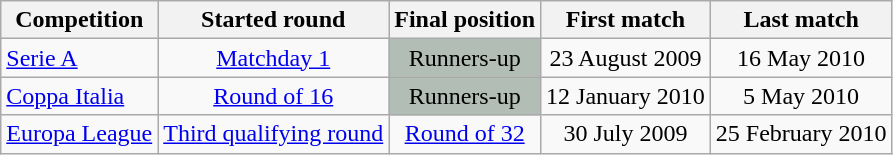<table class=wikitable style=text-align:center; width:730px;>
<tr>
<th style=text-align:center; width:150px;>Competition</th>
<th style=text-align:center; width:100px;>Started round</th>
<th style=text-align:center; width:100px;>Final position</th>
<th style=text-align:center; width:150px;>First match</th>
<th style=text-align:center; width:140px;>Last match</th>
</tr>
<tr>
<td style=text-align:left;><a href='#'>Serie A</a></td>
<td><a href='#'>Matchday 1</a></td>
<td style=background:#B2BEB5;>Runners-up</td>
<td>23 August 2009</td>
<td>16 May 2010</td>
</tr>
<tr>
<td style=text-align:left;><a href='#'>Coppa Italia</a></td>
<td><a href='#'>Round of 16</a></td>
<td style=background:#B2BEB5;>Runners-up</td>
<td>12 January 2010</td>
<td>5 May 2010</td>
</tr>
<tr>
<td style=text-align:left;><a href='#'>Europa League</a></td>
<td><a href='#'>Third qualifying round</a></td>
<td><a href='#'>Round of 32</a></td>
<td>30 July 2009</td>
<td>25 February 2010</td>
</tr>
</table>
